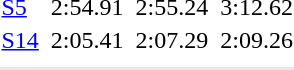<table>
<tr>
<td><a href='#'>S5</a></td>
<td></td>
<td>2:54.91</td>
<td></td>
<td>2:55.24</td>
<td></td>
<td>3:12.62</td>
</tr>
<tr>
<td><a href='#'>S14</a></td>
<td></td>
<td>2:05.41</td>
<td></td>
<td>2:07.29</td>
<td></td>
<td>2:09.26</td>
</tr>
<tr>
<td colspan=7></td>
</tr>
<tr>
</tr>
<tr bgcolor= e8e8e8>
<td colspan=7></td>
</tr>
</table>
